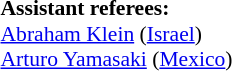<table width=50% style="font-size: 90%">
<tr>
<td><br><br>
<strong>Assistant referees:</strong>
<br><a href='#'>Abraham Klein</a> (<a href='#'>Israel</a>)
<br><a href='#'>Arturo Yamasaki</a> (<a href='#'>Mexico</a>)</td>
</tr>
</table>
